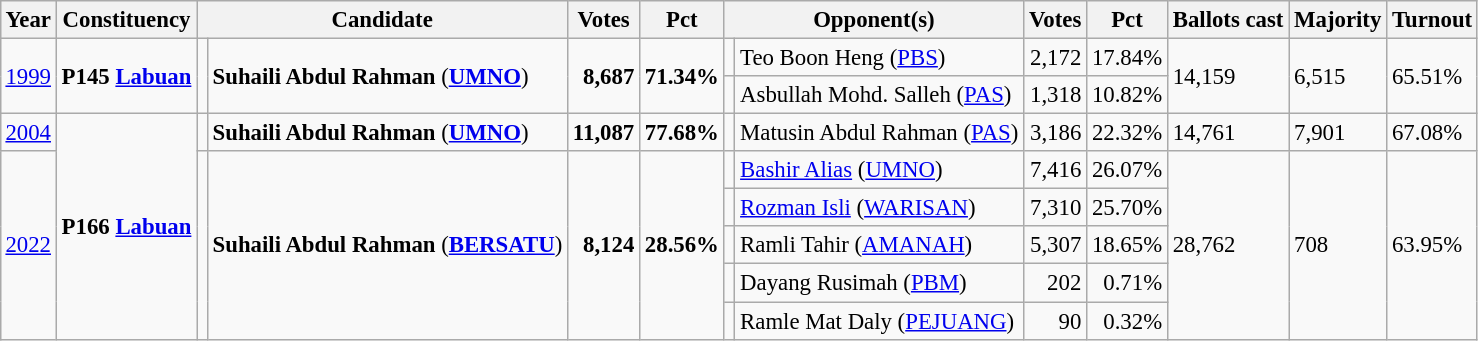<table class="wikitable" style="margin:0.5em ; font-size:95%">
<tr>
<th>Year</th>
<th>Constituency</th>
<th colspan=2>Candidate</th>
<th>Votes</th>
<th>Pct</th>
<th colspan=2>Opponent(s)</th>
<th>Votes</th>
<th>Pct</th>
<th>Ballots cast</th>
<th>Majority</th>
<th>Turnout</th>
</tr>
<tr>
<td rowspan=2><a href='#'>1999</a></td>
<td rowspan=2><strong>P145 <a href='#'>Labuan</a></strong></td>
<td rowspan=2 ></td>
<td rowspan=2><strong>Suhaili Abdul Rahman</strong> (<a href='#'><strong>UMNO</strong></a>)</td>
<td rowspan=2 align=right><strong>8,687</strong></td>
<td rowspan=2><strong>71.34%</strong></td>
<td bgcolor=></td>
<td>Teo Boon Heng (<a href='#'>PBS</a>)</td>
<td align=right>2,172</td>
<td>17.84%</td>
<td rowspan=2>14,159</td>
<td rowspan=2>6,515</td>
<td rowspan=2>65.51%</td>
</tr>
<tr>
<td></td>
<td>Asbullah Mohd. Salleh (<a href='#'>PAS</a>)</td>
<td align=right>1,318</td>
<td>10.82%</td>
</tr>
<tr>
<td><a href='#'>2004</a></td>
<td rowspan=6><strong>P166 <a href='#'>Labuan</a></strong></td>
<td></td>
<td><strong>Suhaili Abdul Rahman</strong> (<a href='#'><strong>UMNO</strong></a>)</td>
<td align=right><strong>11,087</strong></td>
<td><strong>77.68%</strong></td>
<td></td>
<td>Matusin Abdul Rahman (<a href='#'>PAS</a>)</td>
<td align=right>3,186</td>
<td>22.32%</td>
<td>14,761</td>
<td>7,901</td>
<td>67.08%</td>
</tr>
<tr>
<td rowspan=5><a href='#'>2022</a></td>
<td rowspan=5 bgcolor=></td>
<td rowspan=5><strong>Suhaili Abdul Rahman</strong> (<a href='#'><strong>BERSATU</strong></a>)</td>
<td rowspan=5 align=right><strong>8,124</strong></td>
<td rowspan=5><strong>28.56%</strong></td>
<td></td>
<td><a href='#'>Bashir Alias</a> (<a href='#'>UMNO</a>)</td>
<td align=right>7,416</td>
<td>26.07%</td>
<td rowspan=5>28,762</td>
<td rowspan=5>708</td>
<td rowspan=5>63.95%</td>
</tr>
<tr>
<td></td>
<td><a href='#'>Rozman Isli</a> (<a href='#'>WARISAN</a>)</td>
<td align=right>7,310</td>
<td>25.70%</td>
</tr>
<tr>
<td></td>
<td>Ramli Tahir (<a href='#'>AMANAH</a>)</td>
<td align=right>5,307</td>
<td>18.65%</td>
</tr>
<tr>
<td bgcolor=></td>
<td>Dayang Rusimah (<a href='#'>PBM</a>)</td>
<td align=right>202</td>
<td align=right>0.71%</td>
</tr>
<tr>
<td bgcolor=></td>
<td>Ramle Mat Daly (<a href='#'>PEJUANG</a>)</td>
<td align=right>90</td>
<td align=right>0.32%</td>
</tr>
</table>
